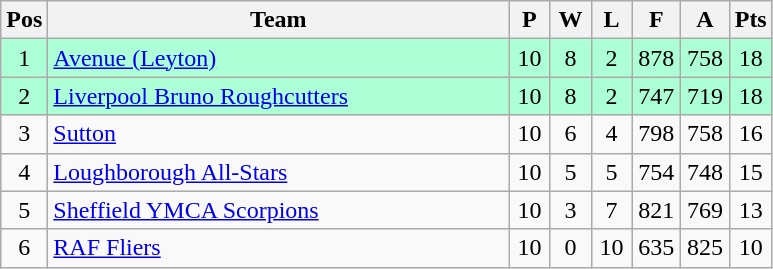<table class="wikitable" style="font-size: 100%">
<tr>
<th width=20>Pos</th>
<th width=300>Team</th>
<th width=20>P</th>
<th width=20>W</th>
<th width=20>L</th>
<th width=25>F</th>
<th width=25>A</th>
<th width=20>Pts</th>
</tr>
<tr align=center style="background: #ADFFD6;">
<td>1</td>
<td align="left"><a href='#'>Avenue (Leyton)</a></td>
<td>10</td>
<td>8</td>
<td>2</td>
<td>878</td>
<td>758</td>
<td>18</td>
</tr>
<tr align=center style="background: #ADFFD6;">
<td>2</td>
<td align="left"><a href='#'>Liverpool Bruno Roughcutters</a></td>
<td>10</td>
<td>8</td>
<td>2</td>
<td>747</td>
<td>719</td>
<td>18</td>
</tr>
<tr align=center>
<td>3</td>
<td align="left"><a href='#'>Sutton</a></td>
<td>10</td>
<td>6</td>
<td>4</td>
<td>798</td>
<td>758</td>
<td>16</td>
</tr>
<tr align=center>
<td>4</td>
<td align="left"><a href='#'>Loughborough All-Stars</a></td>
<td>10</td>
<td>5</td>
<td>5</td>
<td>754</td>
<td>748</td>
<td>15</td>
</tr>
<tr align=center>
<td>5</td>
<td align="left"><a href='#'>Sheffield YMCA Scorpions</a></td>
<td>10</td>
<td>3</td>
<td>7</td>
<td>821</td>
<td>769</td>
<td>13</td>
</tr>
<tr align=center>
<td>6</td>
<td align="left"><a href='#'>RAF Fliers</a></td>
<td>10</td>
<td>0</td>
<td>10</td>
<td>635</td>
<td>825</td>
<td>10</td>
</tr>
</table>
